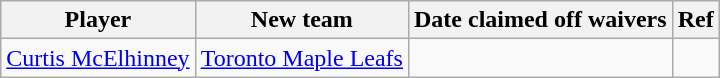<table class="wikitable">
<tr>
<th>Player</th>
<th>New team</th>
<th>Date claimed off waivers</th>
<th>Ref</th>
</tr>
<tr>
<td><a href='#'>Curtis McElhinney</a></td>
<td><a href='#'>Toronto Maple Leafs</a></td>
<td></td>
<td></td>
</tr>
</table>
